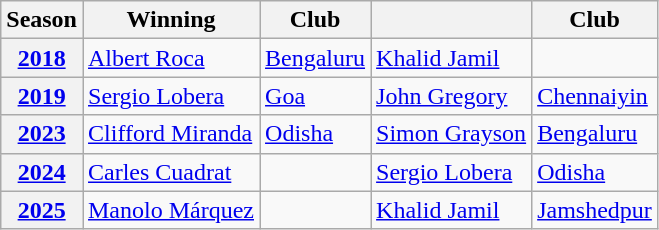<table class="sortable plainrowheaders wikitable">
<tr>
<th scope=col>Season</th>
<th scope=col>Winning </th>
<th scope=col>Club</th>
<th scope=col></th>
<th scope=col>Club</th>
</tr>
<tr>
<th scope=row style=text-align:center><a href='#'>2018</a></th>
<td> <a href='#'>Albert Roca</a></td>
<td><a href='#'>Bengaluru</a></td>
<td> <a href='#'>Khalid Jamil</a></td>
<td></td>
</tr>
<tr>
<th scope=row style=text-align:center><a href='#'>2019</a></th>
<td> <a href='#'>Sergio Lobera</a></td>
<td><a href='#'>Goa</a></td>
<td> <a href='#'>John Gregory</a></td>
<td><a href='#'>Chennaiyin</a></td>
</tr>
<tr>
<th scope=row style=text-align:center><a href='#'>2023</a></th>
<td> <a href='#'>Clifford Miranda</a></td>
<td><a href='#'>Odisha</a></td>
<td> <a href='#'>Simon Grayson</a></td>
<td><a href='#'>Bengaluru</a></td>
</tr>
<tr>
<th scope=row style=text-align:center><a href='#'>2024</a></th>
<td> <a href='#'>Carles Cuadrat</a></td>
<td></td>
<td> <a href='#'>Sergio Lobera</a></td>
<td><a href='#'>Odisha</a></td>
</tr>
<tr>
<th scope=row style=text-align:center><a href='#'>2025</a></th>
<td> <a href='#'>Manolo Márquez</a></td>
<td></td>
<td> <a href='#'>Khalid Jamil</a></td>
<td><a href='#'>Jamshedpur</a></td>
</tr>
</table>
